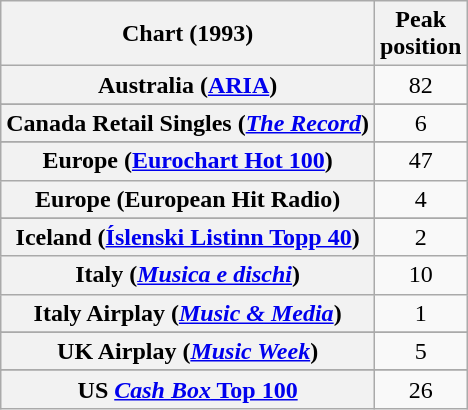<table class="wikitable sortable plainrowheaders" style="text-align:center">
<tr>
<th scope="col">Chart (1993)</th>
<th scope="col">Peak<br>position</th>
</tr>
<tr>
<th scope="row">Australia (<a href='#'>ARIA</a>)</th>
<td>82</td>
</tr>
<tr>
</tr>
<tr>
<th scope="row">Canada Retail Singles (<em><a href='#'>The Record</a></em>)</th>
<td>6</td>
</tr>
<tr>
</tr>
<tr>
</tr>
<tr>
<th scope="row">Europe (<a href='#'>Eurochart Hot 100</a>)</th>
<td>47</td>
</tr>
<tr>
<th scope="row">Europe (European Hit Radio)</th>
<td>4</td>
</tr>
<tr>
</tr>
<tr>
</tr>
<tr>
<th scope="row">Iceland (<a href='#'>Íslenski Listinn Topp 40</a>)</th>
<td>2</td>
</tr>
<tr>
<th scope="row">Italy (<em><a href='#'>Musica e dischi</a></em>)</th>
<td>10</td>
</tr>
<tr>
<th scope="row">Italy Airplay (<em><a href='#'>Music & Media</a></em>)</th>
<td>1</td>
</tr>
<tr>
</tr>
<tr>
</tr>
<tr>
</tr>
<tr>
<th scope="row">UK Airplay (<em><a href='#'>Music Week</a></em>)</th>
<td>5</td>
</tr>
<tr>
</tr>
<tr>
</tr>
<tr>
</tr>
<tr>
</tr>
<tr>
<th scope="row">US <a href='#'><em>Cash Box</em> Top 100</a></th>
<td>26</td>
</tr>
</table>
